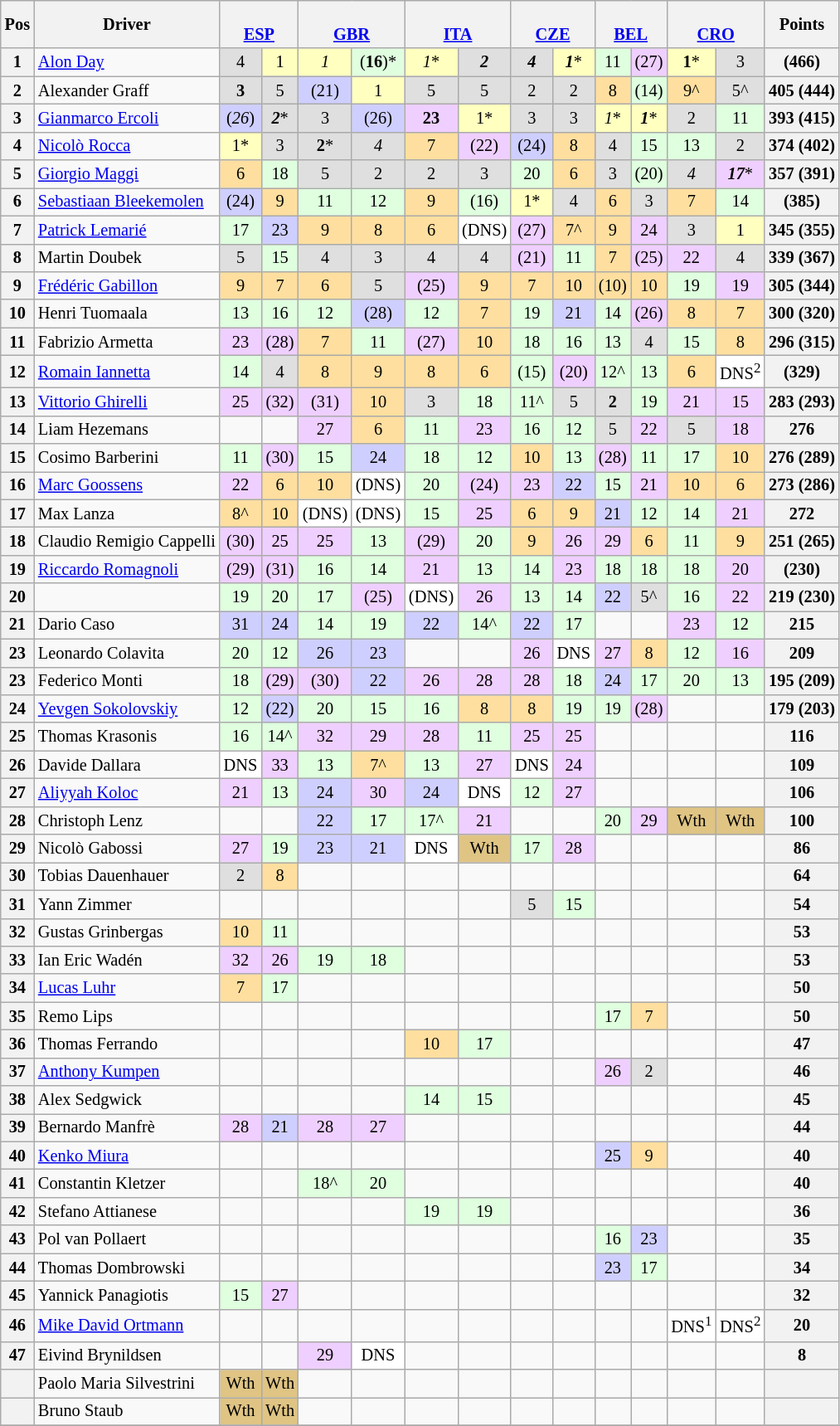<table class="wikitable" style="font-size:85%; text-align:center;">
<tr valign="center">
<th valign="middle">Pos</th>
<th valign="middle">Driver</th>
<th colspan=2><br><a href='#'>ESP</a></th>
<th colspan=2><br><a href='#'>GBR</a></th>
<th colspan=2><br><a href='#'>ITA</a></th>
<th colspan=2><br><a href='#'>CZE</a></th>
<th colspan=2><br><a href='#'>BEL</a></th>
<th colspan=2><br><a href='#'>CRO</a></th>
<th valign="middle">Points</th>
</tr>
<tr>
<th>1</th>
<td align="left"> <a href='#'>Alon Day</a></td>
<td style="background-color:#DFDFDF">4</td>
<td style="background-color:#FFFFBF">1</td>
<td style="background-color:#FFFFBF"><em>1</em></td>
<td style="background-color:#DFFFDF">(<strong>16</strong>)*</td>
<td style="background-color:#FFFFBF"><em>1</em>*</td>
<td style="background-color:#DFDFDF"><strong><em>2</em></strong></td>
<td style="background-color:#DFDFDF"><strong><em>4</em></strong></td>
<td style="background-color:#FFFFBF"><strong><em>1</em></strong>*</td>
<td style="background-color:#DFFFDF">11</td>
<td style="background-color:#EFCFFF">(27)</td>
<td style="background-color:#FFFFBF"><strong>1</strong>*</td>
<td style="background-color:#DFDFDF">3</td>
<th> (466)</th>
</tr>
<tr>
<th>2</th>
<td align="left"> Alexander Graff</td>
<td style="background-color:#DFDFDF"><strong>3</strong></td>
<td style="background-color:#DFDFDF">5</td>
<td style="background-color:#CFCFFF">(21)</td>
<td style="background-color:#FFFFBF">1</td>
<td style="background-color:#DFDFDF">5</td>
<td style="background-color:#DFDFDF">5</td>
<td style="background-color:#DFDFDF">2</td>
<td style="background-color:#DFDFDF">2</td>
<td style="background-color:#FFDF9F">8</td>
<td style="background-color:#DFFFDF">(14)</td>
<td style="background-color:#FFDF9F">9^</td>
<td style="background-color:#DFDFDF">5^</td>
<th>405 (444)</th>
</tr>
<tr>
<th>3</th>
<td align="left"> <a href='#'>Gianmarco Ercoli</a></td>
<td style="background-color:#CFCFFF">(<em>26</em>)</td>
<td style="background-color:#DFDFDF"><strong><em>2</em></strong>*</td>
<td style="background-color:#DFDFDF">3</td>
<td style="background-color:#CFCFFF">(26)</td>
<td style="background-color:#EFCFFF"><strong>23</strong></td>
<td style="background-color:#FFFFBF">1*</td>
<td style="background-color:#DFDFDF">3</td>
<td style="background-color:#DFDFDF">3</td>
<td style="background-color:#FFFFBF"><em>1</em>*</td>
<td style="background-color:#FFFFBF"><strong><em>1</em></strong>*</td>
<td style="background-color:#DFDFDF">2</td>
<td style="background-color:#DFFFDF">11</td>
<th>393 (415)</th>
</tr>
<tr>
<th>4</th>
<td align="left"> <a href='#'>Nicolò Rocca</a></td>
<td style="background-color:#FFFFBF">1*</td>
<td style="background-color:#DFDFDF">3</td>
<td style="background-color:#DFDFDF"><strong>2</strong>*</td>
<td style="background-color:#DFDFDF"><em>4</em></td>
<td style="background-color:#FFDF9F">7</td>
<td style="background-color:#EFCFFF">(22)</td>
<td style="background-color:#CFCFFF">(24)</td>
<td style="background-color:#FFDF9F">8</td>
<td style="background-color:#DFDFDF">4</td>
<td style="background-color:#DFFFDF">15</td>
<td style="background-color:#DFFFDF">13</td>
<td style="background-color:#DFDFDF">2</td>
<th>374 (402)</th>
</tr>
<tr>
<th>5</th>
<td align="left"> <a href='#'>Giorgio Maggi</a></td>
<td style="background-color:#FFDF9F">6</td>
<td style="background-color:#DFFFDF">18</td>
<td style="background-color:#DFDFDF">5</td>
<td style="background-color:#DFDFDF">2</td>
<td style="background-color:#DFDFDF">2</td>
<td style="background-color:#DFDFDF">3</td>
<td style="background-color:#DFFFDF">20</td>
<td style="background-color:#FFDF9F">6</td>
<td style="background-color:#DFDFDF">3</td>
<td style="background-color:#DFFFDF">(20)</td>
<td style="background-color:#DFDFDF"><em>4</em></td>
<td style="background-color:#EFCFFF"><strong><em>17</em></strong>*</td>
<th>357 (391)</th>
</tr>
<tr>
<th>6</th>
<td align="left"> <a href='#'>Sebastiaan Bleekemolen</a></td>
<td style="background-color:#CFCFFF">(24)</td>
<td style="background-color:#FFDF9F">9</td>
<td style="background-color:#DFFFDF">11</td>
<td style="background-color:#DFFFDF">12</td>
<td style="background-color:#FFDF9F">9</td>
<td style="background-color:#DFFFDF">(16)</td>
<td style="background-color:#FFFFBF">1*</td>
<td style="background-color:#DFDFDF">4</td>
<td style="background-color:#FFDF9F">6</td>
<td style="background-color:#DFDFDF">3</td>
<td style="background-color:#FFDF9F">7</td>
<td style="background-color:#DFFFDF">14</td>
<th> (385)</th>
</tr>
<tr>
<th>7</th>
<td align="left"> <a href='#'>Patrick Lemarié</a></td>
<td style="background-color:#DFFFDF">17</td>
<td style="background-color:#CFCFFF">23</td>
<td style="background-color:#FFDF9F">9</td>
<td style="background-color:#FFDF9F">8</td>
<td style="background-color:#FFDF9F">6</td>
<td style="background-color:#FFFFFF">(DNS)</td>
<td style="background-color:#EFCFFF">(27)</td>
<td style="background-color:#FFDF9F">7^</td>
<td style="background-color:#FFDF9F">9</td>
<td style="background-color:#EFCFFF">24</td>
<td style="background-color:#DFDFDF">3</td>
<td style="background-color:#FFFFBF">1</td>
<th>345 (355)</th>
</tr>
<tr>
<th>8</th>
<td align="left"> Martin Doubek</td>
<td style="background-color:#DFDFDF">5</td>
<td style="background-color:#DFFFDF">15</td>
<td style="background-color:#DFDFDF">4</td>
<td style="background-color:#DFDFDF">3</td>
<td style="background-color:#DFDFDF">4</td>
<td style="background-color:#DFDFDF">4</td>
<td style="background-color:#EFCFFF">(21)</td>
<td style="background-color:#DFFFDF">11</td>
<td style="background-color:#FFDF9F">7</td>
<td style="background-color:#EFCFFF">(25)</td>
<td style="background-color:#EFCFFF">22</td>
<td style="background-color:#DFDFDF">4</td>
<th>339 (367)</th>
</tr>
<tr>
<th>9</th>
<td align="left"> <a href='#'>Frédéric Gabillon</a></td>
<td style="background-color:#FFDF9F">9</td>
<td style="background-color:#FFDF9F">7</td>
<td style="background-color:#FFDF9F">6</td>
<td style="background-color:#DFDFDF">5</td>
<td style="background-color:#EFCFFF">(25)</td>
<td style="background-color:#FFDF9F">9</td>
<td style="background-color:#FFDF9F">7</td>
<td style="background-color:#FFDF9F">10</td>
<td style="background-color:#FFDF9F">(10)</td>
<td style="background-color:#FFDF9F">10</td>
<td style="background-color:#DFFFDF">19</td>
<td style="background-color:#EFCFFF">19</td>
<th>305 (344)</th>
</tr>
<tr>
<th>10</th>
<td align="left"> Henri Tuomaala</td>
<td style="background-color:#DFFFDF">13</td>
<td style="background-color:#DFFFDF">16</td>
<td style="background-color:#DFFFDF">12</td>
<td style="background-color:#CFCFFF">(28)</td>
<td style="background-color:#DFFFDF">12</td>
<td style="background-color:#FFDF9F">7</td>
<td style="background-color:#DFFFDF">19</td>
<td style="background-color:#CFCFFF">21</td>
<td style="background-color:#DFFFDF">14</td>
<td style="background-color:#EFCFFF">(26)</td>
<td style="background-color:#FFDF9F">8</td>
<td style="background-color:#FFDF9F">7</td>
<th>300 (320)</th>
</tr>
<tr>
<th>11</th>
<td align="left"> Fabrizio Armetta</td>
<td style="background-color:#EFCFFF">23</td>
<td style="background-color:#EFCFFF">(28)</td>
<td style="background-color:#FFDF9F">7</td>
<td style="background-color:#DFFFDF">11</td>
<td style="background-color:#EFCFFF">(27)</td>
<td style="background-color:#FFDF9F">10</td>
<td style="background-color:#DFFFDF">18</td>
<td style="background-color:#DFFFDF">16</td>
<td style="background-color:#DFFFDF">13</td>
<td style="background-color:#DFDFDF">4</td>
<td style="background-color:#DFFFDF">15</td>
<td style="background-color:#FFDF9F">8</td>
<th>296 (315)</th>
</tr>
<tr>
<th>12</th>
<td align="left"> <a href='#'>Romain Iannetta</a></td>
<td style="background-color:#DFFFDF">14</td>
<td style="background-color:#DFDFDF">4</td>
<td style="background-color:#FFDF9F">8</td>
<td style="background-color:#FFDF9F">9</td>
<td style="background-color:#FFDF9F">8</td>
<td style="background-color:#FFDF9F">6</td>
<td style="background-color:#DFFFDF">(15)</td>
<td style="background-color:#EFCFFF">(20)</td>
<td style="background-color:#DFFFDF">12^</td>
<td style="background-color:#DFFFDF">13</td>
<td style="background-color:#FFDF9F">6</td>
<td style="background-color:#FFFFFF">DNS<sup>2</sup></td>
<th> (329)</th>
</tr>
<tr>
<th>13</th>
<td align="left"> <a href='#'>Vittorio Ghirelli</a></td>
<td style="background-color:#EFCFFF">25</td>
<td style="background-color:#EFCFFF">(32)</td>
<td style="background-color:#EFCFFF">(31)</td>
<td style="background-color:#FFDF9F">10</td>
<td style="background-color:#DFDFDF">3</td>
<td style="background-color:#DFFFDF">18</td>
<td style="background-color:#DFFFDF">11^</td>
<td style="background-color:#DFDFDF">5</td>
<td style="background-color:#DFDFDF"><strong>2</strong></td>
<td style="background-color:#DFFFDF">19</td>
<td style="background-color:#EFCFFF">21</td>
<td style="background-color:#EFCFFF">15</td>
<th>283 (293)</th>
</tr>
<tr>
<th>14</th>
<td align="left"> Liam Hezemans</td>
<td></td>
<td></td>
<td style="background-color:#EFCFFF">27</td>
<td style="background-color:#FFDF9F">6</td>
<td style="background-color:#DFFFDF">11</td>
<td style="background-color:#EFCFFF">23</td>
<td style="background-color:#DFFFDF">16</td>
<td style="background-color:#DFFFDF">12</td>
<td style="background-color:#DFDFDF">5</td>
<td style="background-color:#EFCFFF">22</td>
<td style="background-color:#DFDFDF">5</td>
<td style="background-color:#EFCFFF">18</td>
<th>276</th>
</tr>
<tr>
<th>15</th>
<td align="left"> Cosimo Barberini</td>
<td style="background-color:#DFFFDF">11</td>
<td style="background-color:#EFCFFF">(30)</td>
<td style="background-color:#DFFFDF">15</td>
<td style="background-color:#CFCFFF">24</td>
<td style="background-color:#DFFFDF">18</td>
<td style="background-color:#DFFFDF">12</td>
<td style="background-color:#FFDF9F">10</td>
<td style="background-color:#DFFFDF">13</td>
<td style="background-color:#EFCFFF">(28)</td>
<td style="background-color:#DFFFDF">11</td>
<td style="background-color:#DFFFDF">17</td>
<td style="background-color:#FFDF9F">10</td>
<th>276 (289)</th>
</tr>
<tr>
<th>16</th>
<td align="left"> <a href='#'>Marc Goossens</a></td>
<td style="background-color:#EFCFFF">22</td>
<td style="background-color:#FFDF9F">6</td>
<td style="background-color:#FFDF9F">10</td>
<td style="background-color:#FFFFFF">(DNS)</td>
<td style="background-color:#DFFFDF">20</td>
<td style="background-color:#EFCFFF">(24)</td>
<td style="background-color:#EFCFFF">23</td>
<td style="background-color:#CFCFFF">22</td>
<td style="background-color:#DFFFDF">15</td>
<td style="background-color:#EFCFFF">21</td>
<td style="background-color:#FFDF9F">10</td>
<td style="background-color:#FFDF9F">6</td>
<th>273 (286)</th>
</tr>
<tr>
<th>17</th>
<td align="left"> Max Lanza</td>
<td style="background-color:#FFDF9F">8^</td>
<td style="background-color:#FFDF9F">10</td>
<td style="background-color:#FFFFFF">(DNS)</td>
<td style="background-color:#FFFFFF">(DNS)</td>
<td style="background-color:#DFFFDF">15</td>
<td style="background-color:#EFCFFF">25</td>
<td style="background-color:#FFDF9F">6</td>
<td style="background-color:#FFDF9F">9</td>
<td style="background-color:#CFCFFF">21</td>
<td style="background-color:#DFFFDF">12</td>
<td style="background-color:#DFFFDF">14</td>
<td style="background-color:#EFCFFF">21</td>
<th>272</th>
</tr>
<tr>
<th>18</th>
<td align="left"> Claudio Remigio Cappelli</td>
<td style="background-color:#EFCFFF">(30)</td>
<td style="background-color:#EFCFFF">25</td>
<td style="background-color:#EFCFFF">25</td>
<td style="background-color:#DFFFDF">13</td>
<td style="background-color:#EFCFFF">(29)</td>
<td style="background-color:#DFFFDF">20</td>
<td style="background-color:#FFDF9F">9</td>
<td style="background-color:#EFCFFF">26</td>
<td style="background-color:#EFCFFF">29</td>
<td style="background-color:#FFDF9F">6</td>
<td style="background-color:#DFFFDF">11</td>
<td style="background-color:#FFDF9F">9</td>
<th>251 (265)</th>
</tr>
<tr>
<th>19</th>
<td align="left"> <a href='#'>Riccardo Romagnoli</a></td>
<td style="background-color:#EFCFFF">(29)</td>
<td style="background-color:#EFCFFF">(31)</td>
<td style="background-color:#DFFFDF">16</td>
<td style="background-color:#DFFFDF">14</td>
<td style="background-color:#EFCFFF">21</td>
<td style="background-color:#DFFFDF">13</td>
<td style="background-color:#DFFFDF">14</td>
<td style="background-color:#EFCFFF">23</td>
<td style="background-color:#DFFFDF">18</td>
<td style="background-color:#DFFFDF">18</td>
<td style="background-color:#DFFFDF">18</td>
<td style="background-color:#EFCFFF">20</td>
<th> (230)</th>
</tr>
<tr>
<th>20</th>
<td align="left"> </td>
<td style="background-color:#DFFFDF">19</td>
<td style="background-color:#DFFFDF">20</td>
<td style="background-color:#DFFFDF">17</td>
<td style="background-color:#EFCFFF">(25)</td>
<td style="background-color:#FFFFFF">(DNS)</td>
<td style="background-color:#EFCFFF">26</td>
<td style="background-color:#DFFFDF">13</td>
<td style="background-color:#DFFFDF">14</td>
<td style="background-color:#CFCFFF">22</td>
<td style="background-color:#DFDFDF">5^</td>
<td style="background-color:#DFFFDF">16</td>
<td style="background-color:#EFCFFF">22</td>
<th>219 (230)</th>
</tr>
<tr>
<th>21</th>
<td align="left"> Dario Caso</td>
<td style="background-color:#CFCFFF">31</td>
<td style="background-color:#CFCFFF">24</td>
<td style="background-color:#DFFFDF">14</td>
<td style="background-color:#DFFFDF">19</td>
<td style="background-color:#CFCFFF">22</td>
<td style="background-color:#DFFFDF">14^</td>
<td style="background-color:#CFCFFF">22</td>
<td style="background-color:#DFFFDF">17</td>
<td></td>
<td></td>
<td style="background-color:#EFCFFF">23</td>
<td style="background-color:#DFFFDF">12</td>
<th>215</th>
</tr>
<tr>
<th>23</th>
<td align="left"> Leonardo Colavita</td>
<td style="background-color:#DFFFDF">20</td>
<td style="background-color:#DFFFDF">12</td>
<td style="background-color:#CFCFFF">26</td>
<td style="background-color:#CFCFFF">23</td>
<td></td>
<td></td>
<td style="background-color:#EFCFFF">26</td>
<td style="background-color:#FFFFFF">DNS</td>
<td style="background-color:#EFCFFF">27</td>
<td style="background-color:#FFDF9F">8</td>
<td style="background-color:#DFFFDF">12</td>
<td style="background-color:#EFCFFF">16</td>
<th>209</th>
</tr>
<tr>
<th>23</th>
<td align="left"> Federico Monti</td>
<td style="background-color:#DFFFDF">18</td>
<td style="background-color:#EFCFFF">(29)</td>
<td style="background-color:#EFCFFF">(30)</td>
<td style="background-color:#CFCFFF">22</td>
<td style="background-color:#EFCFFF">26</td>
<td style="background-color:#EFCFFF">28</td>
<td style="background-color:#EFCFFF">28</td>
<td style="background-color:#DFFFDF">18</td>
<td style="background-color:#CFCFFF">24</td>
<td style="background-color:#DFFFDF">17</td>
<td style="background-color:#DFFFDF">20</td>
<td style="background-color:#DFFFDF">13</td>
<th>195 (209)</th>
</tr>
<tr>
<th>24</th>
<td align="left"> <a href='#'>Yevgen Sokolovskiy</a></td>
<td style="background-color:#DFFFDF">12</td>
<td style="background-color:#CFCFFF">(22)</td>
<td style="background-color:#DFFFDF">20</td>
<td style="background-color:#DFFFDF">15</td>
<td style="background-color:#DFFFDF">16</td>
<td style="background-color:#FFDF9F">8</td>
<td style="background-color:#FFDF9F">8</td>
<td style="background-color:#DFFFDF">19</td>
<td style="background-color:#DFFFDF">19</td>
<td style="background-color:#EFCFFF">(28)</td>
<td></td>
<td></td>
<th>179 (203)</th>
</tr>
<tr>
<th>25</th>
<td align="left"> Thomas Krasonis</td>
<td style="background-color:#DFFFDF">16</td>
<td style="background-color:#DFFFDF">14^</td>
<td style="background-color:#EFCFFF">32</td>
<td style="background-color:#EFCFFF">29</td>
<td style="background-color:#EFCFFF">28</td>
<td style="background-color:#DFFFDF">11</td>
<td style="background-color:#EFCFFF">25</td>
<td style="background-color:#EFCFFF">25</td>
<td></td>
<td></td>
<td></td>
<td></td>
<th>116</th>
</tr>
<tr>
<th>26</th>
<td align="left"> Davide Dallara</td>
<td style="background-color:#FFFFFF">DNS</td>
<td style="background-color:#EFCFFF">33</td>
<td style="background-color:#DFFFDF">13</td>
<td style="background-color:#FFDF9F">7^</td>
<td style="background-color:#DFFFDF">13</td>
<td style="background-color:#EFCFFF">27</td>
<td style="background-color:#FFFFFF">DNS</td>
<td style="background-color:#EFCFFF">24</td>
<td></td>
<td></td>
<td></td>
<td></td>
<th>109</th>
</tr>
<tr>
<th>27</th>
<td align="left"> <a href='#'>Aliyyah Koloc</a></td>
<td style="background-color:#EFCFFF">21</td>
<td style="background-color:#DFFFDF">13</td>
<td style="background-color:#CFCFFF">24</td>
<td style="background-color:#EFCFFF">30</td>
<td style="background-color:#CFCFFF">24</td>
<td style="background-color:#FFFFFF">DNS</td>
<td style="background-color:#DFFFDF">12</td>
<td style="background-color:#EFCFFF">27</td>
<td></td>
<td></td>
<td></td>
<td></td>
<th>106</th>
</tr>
<tr>
<th>28</th>
<td align="left"> Christoph Lenz</td>
<td></td>
<td></td>
<td style="background-color:#CFCFFF">22</td>
<td style="background-color:#DFFFDF">17</td>
<td style="background-color:#DFFFDF">17^</td>
<td style="background-color:#EFCFFF">21</td>
<td></td>
<td></td>
<td style="background-color:#DFFFDF">20</td>
<td style="background-color:#EFCFFF">29</td>
<td style="background-color:#DFC484">Wth</td>
<td style="background-color:#DFC484">Wth</td>
<th>100</th>
</tr>
<tr>
<th>29</th>
<td align="left"> Nicolò Gabossi</td>
<td style="background-color:#EFCFFF">27</td>
<td style="background-color:#DFFFDF">19</td>
<td style="background-color:#CFCFFF">23</td>
<td style="background-color:#CFCFFF">21</td>
<td style="background-color:#FFFFFF">DNS</td>
<td style="background-color:#DFC484">Wth</td>
<td style="background-color:#DFFFDF">17</td>
<td style="background-color:#EFCFFF">28</td>
<td></td>
<td></td>
<td></td>
<td></td>
<th>86</th>
</tr>
<tr>
<th>30</th>
<td align="left"> Tobias Dauenhauer</td>
<td style="background-color:#DFDFDF">2</td>
<td style="background-color:#FFDF9F">8</td>
<td></td>
<td></td>
<td></td>
<td></td>
<td></td>
<td></td>
<td></td>
<td></td>
<td></td>
<td></td>
<th>64</th>
</tr>
<tr>
<th>31</th>
<td align="left"> Yann Zimmer</td>
<td></td>
<td></td>
<td></td>
<td></td>
<td></td>
<td></td>
<td style="background-color:#DFDFDF">5</td>
<td style="background-color:#DFFFDF">15</td>
<td></td>
<td></td>
<td></td>
<td></td>
<th>54</th>
</tr>
<tr>
<th>32</th>
<td align="left"> Gustas Grinbergas</td>
<td style="background-color:#FFDF9F">10</td>
<td style="background-color:#DFFFDF">11</td>
<td></td>
<td></td>
<td></td>
<td></td>
<td></td>
<td></td>
<td></td>
<td></td>
<td></td>
<td></td>
<th>53</th>
</tr>
<tr>
<th>33</th>
<td align="left"> Ian Eric Wadén</td>
<td style="background-color:#EFCFFF">32</td>
<td style="background-color:#EFCFFF">26</td>
<td style="background-color:#DFFFDF">19</td>
<td style="background-color:#DFFFDF">18</td>
<td></td>
<td></td>
<td></td>
<td></td>
<td></td>
<td></td>
<td></td>
<td></td>
<th>53</th>
</tr>
<tr>
<th>34</th>
<td align="left"> <a href='#'>Lucas Luhr</a></td>
<td style="background-color:#FFDF9F">7</td>
<td style="background-color:#DFFFDF">17</td>
<td></td>
<td></td>
<td></td>
<td></td>
<td></td>
<td></td>
<td></td>
<td></td>
<td></td>
<td></td>
<th>50</th>
</tr>
<tr>
<th>35</th>
<td align="left"> Remo Lips</td>
<td></td>
<td></td>
<td></td>
<td></td>
<td></td>
<td></td>
<td></td>
<td></td>
<td style="background-color:#DFFFDF">17</td>
<td style="background-color:#FFDF9F">7</td>
<td></td>
<td></td>
<th>50</th>
</tr>
<tr>
<th>36</th>
<td align="left"> Thomas Ferrando</td>
<td></td>
<td></td>
<td></td>
<td></td>
<td style="background-color:#FFDF9F">10</td>
<td style="background-color:#DFFFDF">17</td>
<td></td>
<td></td>
<td></td>
<td></td>
<td></td>
<td></td>
<th>47</th>
</tr>
<tr>
<th>37</th>
<td align="left"> <a href='#'>Anthony Kumpen</a></td>
<td></td>
<td></td>
<td></td>
<td></td>
<td></td>
<td></td>
<td></td>
<td></td>
<td style="background-color:#EFCFFF">26</td>
<td style="background-color:#DFDFDF">2</td>
<td></td>
<td></td>
<th>46</th>
</tr>
<tr>
<th>38</th>
<td align="left"> Alex Sedgwick</td>
<td></td>
<td></td>
<td></td>
<td></td>
<td style="background-color:#DFFFDF">14</td>
<td style="background-color:#DFFFDF">15</td>
<td></td>
<td></td>
<td></td>
<td></td>
<td></td>
<td></td>
<th>45</th>
</tr>
<tr>
<th>39</th>
<td align="left"> Bernardo Manfrè</td>
<td style="background-color:#EFCFFF">28</td>
<td style="background-color:#CFCFFF">21</td>
<td style="background-color:#EFCFFF">28</td>
<td style="background-color:#EFCFFF">27</td>
<td></td>
<td></td>
<td></td>
<td></td>
<td></td>
<td></td>
<td></td>
<td></td>
<th>44</th>
</tr>
<tr>
<th>40</th>
<td align="left"> <a href='#'>Kenko Miura</a></td>
<td></td>
<td></td>
<td></td>
<td></td>
<td></td>
<td></td>
<td></td>
<td></td>
<td style="background-color:#CFCFFF">25</td>
<td style="background-color:#FFDF9F">9</td>
<td></td>
<td></td>
<th>40</th>
</tr>
<tr>
<th>41</th>
<td align="left"> Constantin Kletzer</td>
<td></td>
<td></td>
<td style="background-color:#DFFFDF">18^</td>
<td style="background-color:#DFFFDF">20</td>
<td></td>
<td></td>
<td></td>
<td></td>
<td></td>
<td></td>
<td></td>
<td></td>
<th>40</th>
</tr>
<tr>
<th>42</th>
<td align="left"> Stefano Attianese</td>
<td></td>
<td></td>
<td></td>
<td></td>
<td style="background-color:#DFFFDF">19</td>
<td style="background-color:#DFFFDF">19</td>
<td></td>
<td></td>
<td></td>
<td></td>
<td></td>
<td></td>
<th>36</th>
</tr>
<tr>
<th>43</th>
<td align="left"> Pol van Pollaert</td>
<td></td>
<td></td>
<td></td>
<td></td>
<td></td>
<td></td>
<td></td>
<td></td>
<td style="background-color:#DFFFDF">16</td>
<td style="background-color:#CFCFFF">23</td>
<td></td>
<td></td>
<th>35</th>
</tr>
<tr>
<th>44</th>
<td align="left"> Thomas Dombrowski</td>
<td></td>
<td></td>
<td></td>
<td></td>
<td></td>
<td></td>
<td></td>
<td></td>
<td style="background-color:#CFCFFF">23</td>
<td style="background-color:#DFFFDF">17</td>
<td></td>
<td></td>
<th>34</th>
</tr>
<tr>
<th>45</th>
<td align="left"> Yannick Panagiotis</td>
<td style="background-color:#DFFFDF">15</td>
<td style="background-color:#EFCFFF">27</td>
<td></td>
<td></td>
<td></td>
<td></td>
<td></td>
<td></td>
<td></td>
<td></td>
<td></td>
<td></td>
<th>32</th>
</tr>
<tr>
<th>46</th>
<td align="left"> <a href='#'>Mike David Ortmann</a></td>
<td></td>
<td></td>
<td></td>
<td></td>
<td></td>
<td></td>
<td></td>
<td></td>
<td></td>
<td></td>
<td style="background-color:#FFFFFF">DNS<sup>1</sup></td>
<td style="background-color:#FFFFFF">DNS<sup>2</sup></td>
<th>20</th>
</tr>
<tr>
<th>47</th>
<td align="left"> Eivind Brynildsen</td>
<td></td>
<td></td>
<td style="background-color:#EFCFFF">29</td>
<td style="background-color:#FFFFFF">DNS</td>
<td></td>
<td></td>
<td></td>
<td></td>
<td></td>
<td></td>
<td></td>
<td></td>
<th>8</th>
</tr>
<tr>
<th></th>
<td align="left"> Paolo Maria Silvestrini</td>
<td style="background-color:#DFC484">Wth</td>
<td style="background-color:#DFC484">Wth</td>
<td></td>
<td></td>
<td></td>
<td></td>
<td></td>
<td></td>
<td></td>
<td></td>
<td></td>
<td></td>
<th></th>
</tr>
<tr>
<th></th>
<td align="left"> Bruno Staub</td>
<td style="background-color:#DFC484">Wth</td>
<td style="background-color:#DFC484">Wth</td>
<td></td>
<td></td>
<td></td>
<td></td>
<td></td>
<td></td>
<td></td>
<td></td>
<td></td>
<td></td>
<th></th>
</tr>
<tr>
</tr>
</table>
